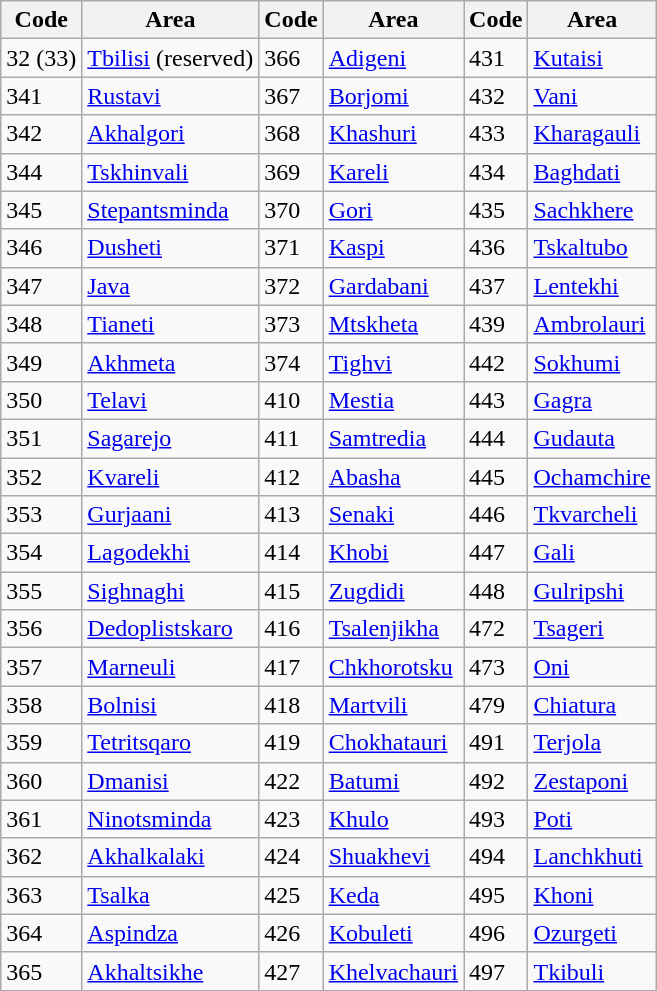<table class="wikitable">
<tr>
<th>Code</th>
<th>Area</th>
<th>Code</th>
<th>Area</th>
<th>Code</th>
<th>Area</th>
</tr>
<tr>
<td>32 (33)</td>
<td><a href='#'>Tbilisi</a>  (reserved)</td>
<td>366</td>
<td><a href='#'>Adigeni</a></td>
<td>431</td>
<td><a href='#'>Kutaisi</a></td>
</tr>
<tr>
<td>341</td>
<td><a href='#'>Rustavi</a></td>
<td>367</td>
<td><a href='#'>Borjomi</a></td>
<td>432</td>
<td><a href='#'>Vani</a></td>
</tr>
<tr>
<td>342</td>
<td><a href='#'>Akhalgori</a></td>
<td>368</td>
<td><a href='#'>Khashuri</a></td>
<td>433</td>
<td><a href='#'>Kharagauli</a></td>
</tr>
<tr>
<td>344</td>
<td><a href='#'>Tskhinvali</a></td>
<td>369</td>
<td><a href='#'>Kareli</a></td>
<td>434</td>
<td><a href='#'>Baghdati</a></td>
</tr>
<tr>
<td>345</td>
<td><a href='#'>Stepantsminda</a></td>
<td>370</td>
<td><a href='#'>Gori</a></td>
<td>435</td>
<td><a href='#'>Sachkhere</a></td>
</tr>
<tr>
<td>346</td>
<td><a href='#'>Dusheti</a></td>
<td>371</td>
<td><a href='#'>Kaspi</a></td>
<td>436</td>
<td><a href='#'>Tskaltubo</a></td>
</tr>
<tr>
<td>347</td>
<td><a href='#'>Java</a></td>
<td>372</td>
<td><a href='#'>Gardabani</a></td>
<td>437</td>
<td><a href='#'>Lentekhi</a></td>
</tr>
<tr>
<td>348</td>
<td><a href='#'>Tianeti</a></td>
<td>373</td>
<td><a href='#'>Mtskheta</a></td>
<td>439</td>
<td><a href='#'>Ambrolauri</a></td>
</tr>
<tr>
<td>349</td>
<td><a href='#'>Akhmeta</a></td>
<td>374</td>
<td><a href='#'>Tighvi</a></td>
<td>442</td>
<td><a href='#'>Sokhumi</a></td>
</tr>
<tr>
<td>350</td>
<td><a href='#'>Telavi</a></td>
<td>410</td>
<td><a href='#'>Mestia</a></td>
<td>443</td>
<td><a href='#'>Gagra</a></td>
</tr>
<tr>
<td>351</td>
<td><a href='#'>Sagarejo</a></td>
<td>411</td>
<td><a href='#'>Samtredia</a></td>
<td>444</td>
<td><a href='#'>Gudauta</a></td>
</tr>
<tr>
<td>352</td>
<td><a href='#'>Kvareli</a></td>
<td>412</td>
<td><a href='#'>Abasha</a></td>
<td>445</td>
<td><a href='#'>Ochamchire</a></td>
</tr>
<tr>
<td>353</td>
<td><a href='#'>Gurjaani</a></td>
<td>413</td>
<td><a href='#'>Senaki</a></td>
<td>446</td>
<td><a href='#'>Tkvarcheli</a></td>
</tr>
<tr>
<td>354</td>
<td><a href='#'>Lagodekhi</a></td>
<td>414</td>
<td><a href='#'>Khobi</a></td>
<td>447</td>
<td><a href='#'>Gali</a></td>
</tr>
<tr>
<td>355</td>
<td><a href='#'>Sighnaghi</a></td>
<td>415</td>
<td><a href='#'>Zugdidi</a></td>
<td>448</td>
<td><a href='#'>Gulripshi</a></td>
</tr>
<tr>
<td>356</td>
<td><a href='#'>Dedoplistskaro</a></td>
<td>416</td>
<td><a href='#'>Tsalenjikha</a></td>
<td>472</td>
<td><a href='#'>Tsageri</a></td>
</tr>
<tr>
<td>357</td>
<td><a href='#'>Marneuli</a></td>
<td>417</td>
<td><a href='#'>Chkhorotsku</a></td>
<td>473</td>
<td><a href='#'>Oni</a></td>
</tr>
<tr>
<td>358</td>
<td><a href='#'>Bolnisi</a></td>
<td>418</td>
<td><a href='#'>Martvili</a></td>
<td>479</td>
<td><a href='#'>Chiatura</a></td>
</tr>
<tr>
<td>359</td>
<td><a href='#'>Tetritsqaro</a></td>
<td>419</td>
<td><a href='#'>Chokhatauri</a></td>
<td>491</td>
<td><a href='#'>Terjola</a></td>
</tr>
<tr>
<td>360</td>
<td><a href='#'>Dmanisi</a></td>
<td>422</td>
<td><a href='#'>Batumi</a></td>
<td>492</td>
<td><a href='#'>Zestaponi</a></td>
</tr>
<tr>
<td>361</td>
<td><a href='#'>Ninotsminda</a></td>
<td>423</td>
<td><a href='#'>Khulo</a></td>
<td>493</td>
<td><a href='#'>Poti</a></td>
</tr>
<tr>
<td>362</td>
<td><a href='#'>Akhalkalaki</a></td>
<td>424</td>
<td><a href='#'>Shuakhevi</a></td>
<td>494</td>
<td><a href='#'>Lanchkhuti</a></td>
</tr>
<tr>
<td>363</td>
<td><a href='#'>Tsalka</a></td>
<td>425</td>
<td><a href='#'>Keda</a></td>
<td>495</td>
<td><a href='#'>Khoni</a></td>
</tr>
<tr>
<td>364</td>
<td><a href='#'>Aspindza</a></td>
<td>426</td>
<td><a href='#'>Kobuleti</a></td>
<td>496</td>
<td><a href='#'>Ozurgeti</a></td>
</tr>
<tr>
<td>365</td>
<td><a href='#'>Akhaltsikhe</a></td>
<td>427</td>
<td><a href='#'>Khelvachauri</a></td>
<td>497</td>
<td><a href='#'>Tkibuli</a></td>
</tr>
</table>
